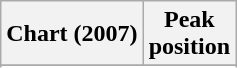<table class="wikitable sortable plainrowheaders" style="text-align:center">
<tr>
<th align="left">Chart (2007)</th>
<th align="left">Peak<br>position</th>
</tr>
<tr>
</tr>
<tr>
</tr>
</table>
